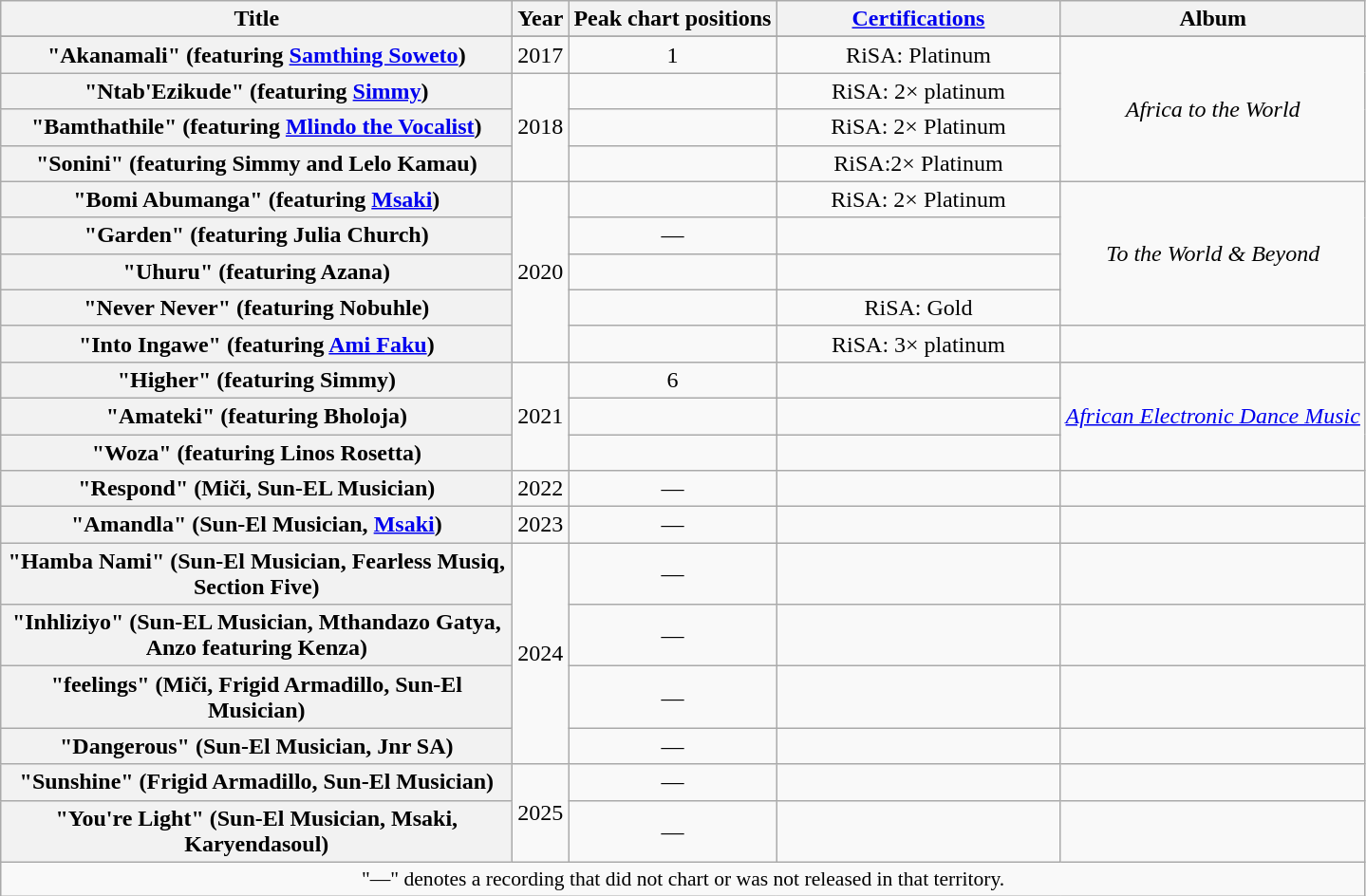<table class="wikitable plainrowheaders" style="text-align:center;">
<tr>
<th scope="col" style="width:22em;">Title</th>
<th scope="col">Year</th>
<th scope="col">Peak chart positions</th>
<th scope="col" style="width:12em;"><a href='#'>Certifications</a></th>
<th scope="col">Album</th>
</tr>
<tr>
</tr>
<tr>
<th scope="row">"Akanamali" (featuring <a href='#'>Samthing Soweto</a>)</th>
<td>2017</td>
<td>1</td>
<td>RiSA: Platinum</td>
<td rowspan="4"><em>Africa to the World</em></td>
</tr>
<tr>
<th Scope="row">"Ntab'Ezikude" (featuring <a href='#'>Simmy</a>)</th>
<td rowspan="3">2018</td>
<td></td>
<td>RiSA: 2× platinum</td>
</tr>
<tr>
<th Scope="row">"Bamthathile"  (featuring <a href='#'>Mlindo the Vocalist</a>)</th>
<td></td>
<td>RiSA: 2× Platinum</td>
</tr>
<tr>
<th scope="row">"Sonini" (featuring Simmy  and Lelo Kamau)</th>
<td></td>
<td>RiSA:2× Platinum </td>
</tr>
<tr>
<th scope="row">"Bomi Abumanga"  (featuring <a href='#'>Msaki</a>)</th>
<td rowspan="5">2020</td>
<td></td>
<td>RiSA: 2× Platinum</td>
<td rowspan="4"><em>To the World  & Beyond</em></td>
</tr>
<tr>
<th scope="row">"Garden" (featuring Julia Church)</th>
<td>—</td>
<td></td>
</tr>
<tr>
<th scope="row">"Uhuru" (featuring Azana)</th>
<td></td>
<td></td>
</tr>
<tr>
<th scope="row">"Never Never" (featuring Nobuhle)</th>
<td></td>
<td>RiSA: Gold</td>
</tr>
<tr>
<th Scope="row">"Into Ingawe" (featuring <a href='#'>Ami Faku</a>)</th>
<td></td>
<td>RiSA: 3× platinum</td>
<td></td>
</tr>
<tr>
<th scope="row">"Higher" (featuring Simmy)</th>
<td rowspan="3">2021</td>
<td>6</td>
<td></td>
<td rowspan="3"><em><a href='#'>African Electronic Dance Music</a></em></td>
</tr>
<tr>
<th Scope="row">"Amateki" (featuring Bholoja)</th>
<td></td>
<td></td>
</tr>
<tr>
<th Scope="row">"Woza" (featuring Linos Rosetta)</th>
<td></td>
<td></td>
</tr>
<tr>
<th scope="row">"Respond"  (Miči, Sun-EL Musician)</th>
<td>2022</td>
<td>—</td>
<td></td>
<td></td>
</tr>
<tr>
<th scope="row">"Amandla" (Sun-El Musician, <a href='#'>Msaki</a>)</th>
<td>2023</td>
<td>—</td>
<td></td>
<td></td>
</tr>
<tr>
<th scope="row">"Hamba Nami" (Sun-El Musician, Fearless Musiq, Section Five)</th>
<td rowspan=4>2024</td>
<td>—</td>
<td></td>
<td></td>
</tr>
<tr>
<th scope="row">"Inhliziyo" (Sun-EL Musician, Mthandazo Gatya, Anzo featuring Kenza)</th>
<td>—</td>
<td></td>
<td></td>
</tr>
<tr>
<th scope="row">"feelings" (Miči, Frigid Armadillo, Sun-El Musician)</th>
<td>—</td>
<td></td>
<td></td>
</tr>
<tr>
<th scope="row">"Dangerous" (Sun-El Musician, Jnr SA)</th>
<td>—</td>
<td></td>
<td></td>
</tr>
<tr>
<th scope="row">"Sunshine" (Frigid Armadillo, Sun-El Musician)</th>
<td rowspan=2>2025</td>
<td>—</td>
<td></td>
<td></td>
</tr>
<tr>
<th scope="row">"You're Light" (Sun-El Musician, Msaki, Karyendasoul)</th>
<td>—</td>
<td></td>
<td></td>
</tr>
<tr>
<td colspan="8" style="font-size:90%">"—" denotes a recording that did not chart or was not released in that territory.</td>
</tr>
</table>
